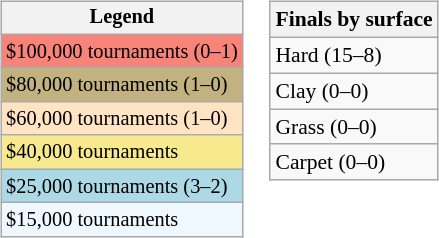<table>
<tr valign=top>
<td><br><table class=wikitable style="font-size:85%">
<tr>
<th>Legend</th>
</tr>
<tr style="background:#f88379;">
<td>$100,000 tournaments (0–1)</td>
</tr>
<tr style="background:#c2b280;">
<td>$80,000 tournaments (1–0)</td>
</tr>
<tr style="background:#ffe4c4;">
<td>$60,000 tournaments (1–0)</td>
</tr>
<tr style="background:#f7e98e;">
<td>$40,000 tournaments</td>
</tr>
<tr style="background:lightblue;">
<td>$25,000 tournaments (3–2)</td>
</tr>
<tr style="background:#f0f8ff;">
<td>$15,000 tournaments</td>
</tr>
</table>
</td>
<td><br><table class=wikitable style="font-size:90%">
<tr>
<th>Finals by surface</th>
</tr>
<tr>
<td>Hard (15–8)</td>
</tr>
<tr>
<td>Clay (0–0)</td>
</tr>
<tr>
<td>Grass (0–0)</td>
</tr>
<tr>
<td>Carpet (0–0)</td>
</tr>
</table>
</td>
</tr>
</table>
